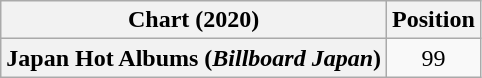<table class="wikitable sortable plainrowheaders" style="text-align:center;">
<tr>
<th scope="col">Chart (2020)</th>
<th scope="col">Position</th>
</tr>
<tr>
<th scope="row">Japan Hot Albums (<em>Billboard Japan</em>)</th>
<td>99</td>
</tr>
</table>
